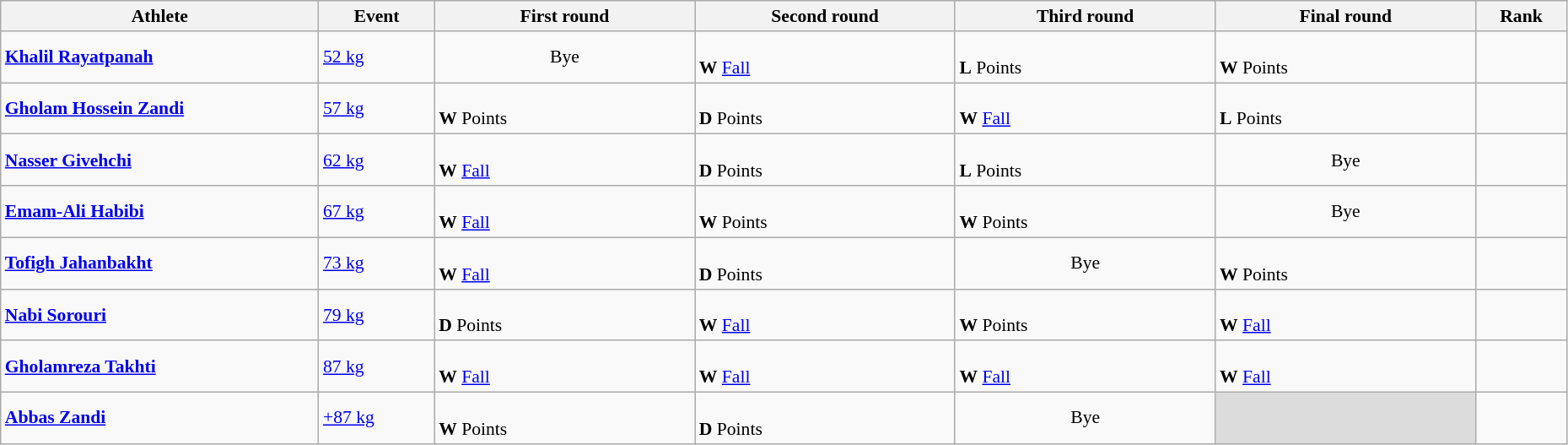<table class="wikitable" width="98%" style="text-align:left; font-size:90%">
<tr>
<th width="11%">Athlete</th>
<th width="4%">Event</th>
<th width="9%">First round</th>
<th width="9%">Second round</th>
<th width="9%">Third round</th>
<th width="9%">Final round</th>
<th width="3%">Rank</th>
</tr>
<tr>
<td><strong><a href='#'>Khalil Rayatpanah</a></strong></td>
<td><a href='#'>52 kg</a></td>
<td align=center>Bye</td>
<td><br><strong>W</strong> <a href='#'>Fall</a></td>
<td><br><strong>L</strong> Points</td>
<td><br><strong>W</strong> Points</td>
<td align=center></td>
</tr>
<tr>
<td><strong><a href='#'>Gholam Hossein Zandi</a></strong></td>
<td><a href='#'>57 kg</a></td>
<td><br><strong>W</strong> Points</td>
<td><br><strong>D</strong> Points</td>
<td><br><strong>W</strong> <a href='#'>Fall</a></td>
<td><br><strong>L</strong> Points</td>
<td align=center></td>
</tr>
<tr>
<td><strong><a href='#'>Nasser Givehchi</a></strong></td>
<td><a href='#'>62 kg</a></td>
<td><br><strong>W</strong> <a href='#'>Fall</a></td>
<td><br><strong>D</strong> Points</td>
<td><br><strong>L</strong> Points</td>
<td align=center>Bye</td>
<td align=center></td>
</tr>
<tr>
<td><strong><a href='#'>Emam-Ali Habibi</a></strong></td>
<td><a href='#'>67 kg</a></td>
<td><br><strong>W</strong> <a href='#'>Fall</a></td>
<td><br><strong>W</strong> Points</td>
<td><br><strong>W</strong> Points</td>
<td align=center>Bye</td>
<td align=center></td>
</tr>
<tr>
<td><strong><a href='#'>Tofigh Jahanbakht</a></strong></td>
<td><a href='#'>73 kg</a></td>
<td><br><strong>W</strong> <a href='#'>Fall</a></td>
<td><br><strong>D</strong> Points</td>
<td align=center>Bye</td>
<td><br><strong>W</strong> Points</td>
<td align=center></td>
</tr>
<tr>
<td><strong><a href='#'>Nabi Sorouri</a></strong></td>
<td><a href='#'>79 kg</a></td>
<td><br><strong>D</strong> Points</td>
<td><br><strong>W</strong> <a href='#'>Fall</a></td>
<td><br><strong>W</strong> Points</td>
<td><br><strong>W</strong> <a href='#'>Fall</a></td>
<td align=center></td>
</tr>
<tr>
<td><strong><a href='#'>Gholamreza Takhti</a></strong></td>
<td><a href='#'>87 kg</a></td>
<td><br><strong>W</strong> <a href='#'>Fall</a></td>
<td><br><strong>W</strong> <a href='#'>Fall</a></td>
<td><br><strong>W</strong> <a href='#'>Fall</a></td>
<td><br><strong>W</strong> <a href='#'>Fall</a></td>
<td align=center></td>
</tr>
<tr>
<td><strong><a href='#'>Abbas Zandi</a></strong></td>
<td><a href='#'>+87 kg</a></td>
<td><br><strong>W</strong> Points</td>
<td><br><strong>D</strong> Points</td>
<td align=center>Bye</td>
<td bgcolor=#DCDCDC></td>
<td align=center></td>
</tr>
</table>
